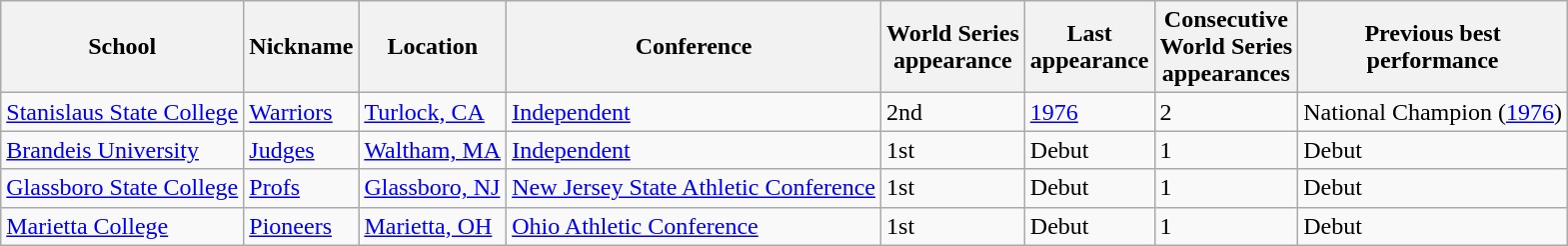<table class="wikitable sortable">
<tr>
<th>School</th>
<th>Nickname</th>
<th>Location</th>
<th>Conference</th>
<th data-sort-type="number">World Series<br>appearance</th>
<th data-sort-type="number">Last<br>appearance</th>
<th>Consecutive<br>World Series<br>appearances</th>
<th>Previous best<br>performance</th>
</tr>
<tr>
<td><a href='#'>Stanislaus State College</a></td>
<td><a href='#'>Warriors</a></td>
<td><a href='#'>Turlock, CA</a></td>
<td><a href='#'>Independent</a></td>
<td>2nd</td>
<td><a href='#'>1976</a></td>
<td>2</td>
<td>National Champion (<a href='#'>1976</a>)</td>
</tr>
<tr>
<td><a href='#'>Brandeis University</a></td>
<td><a href='#'>Judges</a></td>
<td><a href='#'>Waltham, MA</a></td>
<td><a href='#'>Independent</a></td>
<td>1st</td>
<td>Debut</td>
<td>1</td>
<td>Debut</td>
</tr>
<tr>
<td><a href='#'>Glassboro State College</a></td>
<td><a href='#'>Profs</a></td>
<td><a href='#'>Glassboro, NJ</a></td>
<td><a href='#'>New Jersey State Athletic Conference</a></td>
<td>1st</td>
<td>Debut</td>
<td>1</td>
<td>Debut</td>
</tr>
<tr>
<td><a href='#'>Marietta College</a></td>
<td><a href='#'>Pioneers</a></td>
<td><a href='#'>Marietta, OH</a></td>
<td><a href='#'>Ohio Athletic Conference</a></td>
<td>1st</td>
<td>Debut</td>
<td>1</td>
<td>Debut</td>
</tr>
</table>
